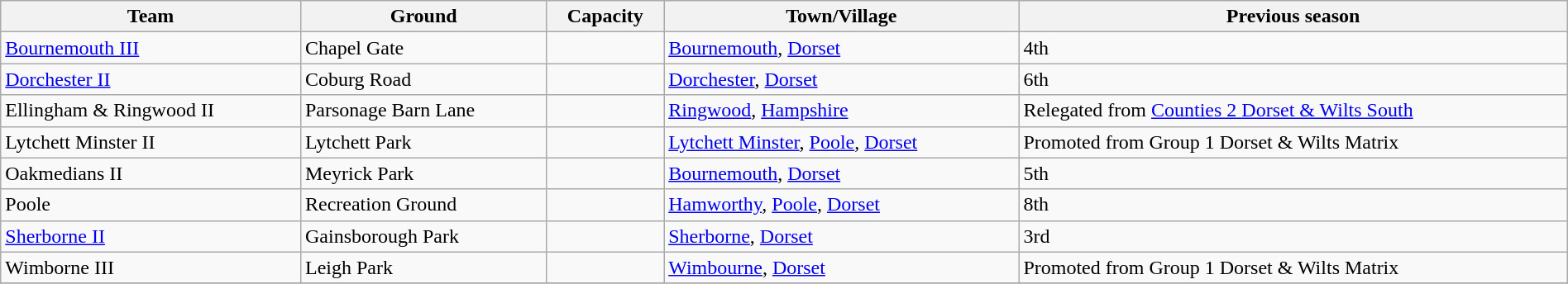<table class="wikitable sortable" width=100%>
<tr>
<th>Team</th>
<th>Ground</th>
<th>Capacity</th>
<th>Town/Village</th>
<th>Previous season</th>
</tr>
<tr>
<td><a href='#'>Bournemouth III</a></td>
<td>Chapel Gate</td>
<td></td>
<td><a href='#'>Bournemouth</a>, <a href='#'>Dorset</a></td>
<td>4th</td>
</tr>
<tr>
<td><a href='#'>Dorchester II</a></td>
<td>Coburg Road</td>
<td></td>
<td><a href='#'>Dorchester</a>, <a href='#'>Dorset</a></td>
<td>6th</td>
</tr>
<tr>
<td>Ellingham & Ringwood II</td>
<td>Parsonage Barn Lane</td>
<td></td>
<td><a href='#'>Ringwood</a>, <a href='#'>Hampshire</a></td>
<td>Relegated from <a href='#'>Counties 2 Dorset & Wilts South</a></td>
</tr>
<tr>
<td>Lytchett Minster II</td>
<td>Lytchett Park</td>
<td></td>
<td><a href='#'>Lytchett Minster</a>, <a href='#'>Poole</a>, <a href='#'>Dorset</a></td>
<td>Promoted from Group 1 Dorset & Wilts Matrix</td>
</tr>
<tr>
<td>Oakmedians II</td>
<td>Meyrick Park</td>
<td></td>
<td><a href='#'>Bournemouth</a>, <a href='#'>Dorset</a></td>
<td>5th</td>
</tr>
<tr>
<td>Poole</td>
<td>Recreation Ground</td>
<td></td>
<td><a href='#'>Hamworthy</a>, <a href='#'>Poole</a>, <a href='#'>Dorset</a></td>
<td>8th</td>
</tr>
<tr>
<td><a href='#'>Sherborne II</a></td>
<td>Gainsborough Park</td>
<td></td>
<td><a href='#'>Sherborne</a>, <a href='#'>Dorset</a></td>
<td>3rd</td>
</tr>
<tr>
<td>Wimborne III</td>
<td>Leigh Park</td>
<td></td>
<td><a href='#'>Wimbourne</a>, <a href='#'>Dorset</a></td>
<td>Promoted from Group 1 Dorset & Wilts Matrix</td>
</tr>
<tr>
</tr>
</table>
